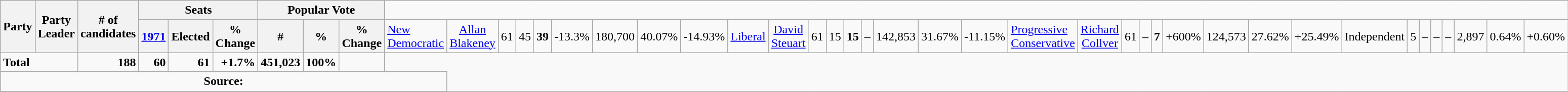<table class="wikitable">
<tr>
<th rowspan=2 colspan=2>Party</th>
<th rowspan=2>Party Leader</th>
<th rowspan=2># of<br>candidates</th>
<th colspan=3>Seats</th>
<th colspan=3>Popular Vote</th>
</tr>
<tr>
<th><a href='#'>1971</a></th>
<th>Elected</th>
<th>% Change</th>
<th>#</th>
<th>%</th>
<th>% Change<br></th>
<td><a href='#'>New Democratic</a></td>
<td align="center"><a href='#'>Allan Blakeney</a></td>
<td align="right">61</td>
<td align="right">45</td>
<td align="right"><strong>39</strong></td>
<td align="right">-13.3%</td>
<td align="right">180,700</td>
<td align="right">40.07%</td>
<td align="right">-14.93%<br></td>
<td><a href='#'>Liberal</a></td>
<td align="center"><a href='#'>David Steuart</a></td>
<td align="right">61</td>
<td align="right">15</td>
<td align="right"><strong>15</strong></td>
<td align="right">–</td>
<td align="right">142,853</td>
<td align="right">31.67%</td>
<td align="right">-11.15%<br></td>
<td><a href='#'>Progressive Conservative</a></td>
<td align="center"><a href='#'>Richard Collver</a></td>
<td align="right">61</td>
<td align="right">–</td>
<td align="right"><strong>7</strong></td>
<td align="right">+600%</td>
<td align="right">124,573</td>
<td align="right">27.62%</td>
<td align="right">+25.49%<br></td>
<td colspan=2>Independent</td>
<td align="right">5</td>
<td align="right">–</td>
<td align="right">–</td>
<td align="right">–</td>
<td align="right">2,897</td>
<td align="right">0.64%</td>
<td align="right">+0.60%</td>
</tr>
<tr>
<td colspan=3><strong>Total</strong></td>
<td align="right"><strong>188</strong></td>
<td align="right"><strong>60</strong></td>
<td align="right"><strong>61</strong></td>
<td align="right"><strong>+1.7%</strong></td>
<td align="right"><strong>451,023</strong></td>
<td align="right"><strong>100%</strong></td>
<td align="right"> </td>
</tr>
<tr>
<td align="center" colspan=11><strong>Source:</strong> </td>
</tr>
<tr>
</tr>
</table>
